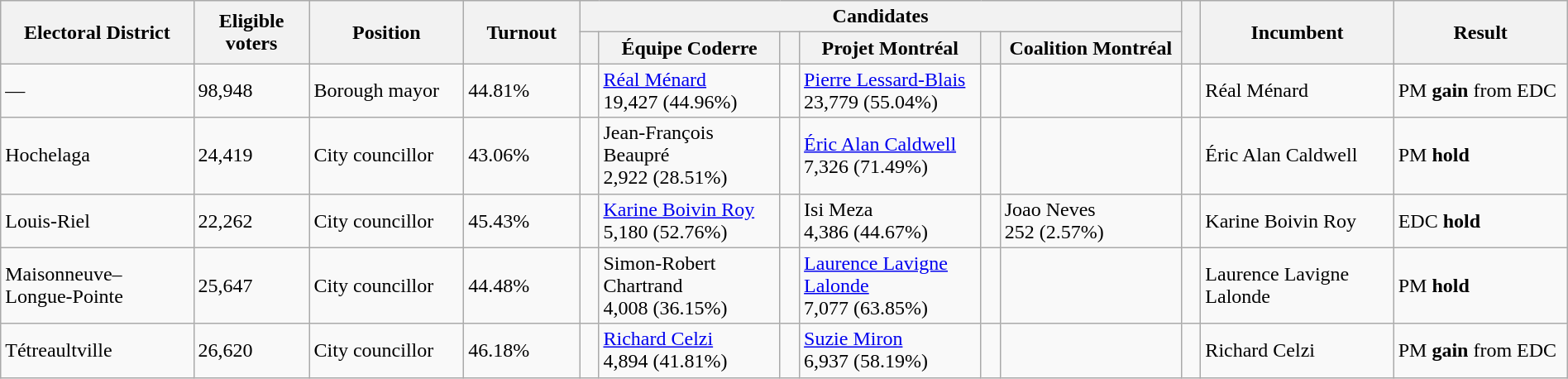<table class="wikitable" width="100%">
<tr>
<th width=10% rowspan=2>Electoral District</th>
<th width=6% rowspan=2>Eligible voters</th>
<th width=8% rowspan=2>Position</th>
<th width=6% rowspan=2>Turnout</th>
<th colspan=6>Candidates</th>
<th width=1% rowspan=2> </th>
<th width=10% rowspan=2>Incumbent</th>
<th width=9% rowspan=2>Result</th>
</tr>
<tr>
<th width=1% > </th>
<th width=9.4% >Équipe Coderre</th>
<th width=1% > </th>
<th width=9.4% ><span>Projet Montréal</span></th>
<th width=1% > </th>
<th width=9.4% >Coalition Montréal</th>
</tr>
<tr>
<td>—</td>
<td>98,948</td>
<td>Borough mayor</td>
<td>44.81%</td>
<td></td>
<td><a href='#'>Réal Ménard</a> <br> 19,427 (44.96%)</td>
<td> </td>
<td><a href='#'>Pierre Lessard-Blais</a> <br> 23,779 (55.04%)</td>
<td></td>
<td></td>
<td> </td>
<td>Réal Ménard</td>
<td>PM <strong>gain</strong> from EDC</td>
</tr>
<tr>
<td>Hochelaga</td>
<td>24,419</td>
<td>City councillor</td>
<td>43.06%</td>
<td></td>
<td>Jean-François Beaupré <br> 2,922 (28.51%)</td>
<td> </td>
<td><a href='#'>Éric Alan Caldwell</a> <br> 7,326 (71.49%)</td>
<td></td>
<td></td>
<td> </td>
<td>Éric Alan Caldwell</td>
<td>PM <strong>hold</strong></td>
</tr>
<tr>
<td>Louis-Riel</td>
<td>22,262</td>
<td>City councillor</td>
<td>45.43%</td>
<td> </td>
<td><a href='#'>Karine Boivin Roy</a> <br> 5,180 (52.76%)</td>
<td></td>
<td>Isi Meza <br> 4,386 (44.67%)</td>
<td></td>
<td>Joao Neves <br> 252 (2.57%)</td>
<td> </td>
<td>Karine Boivin Roy</td>
<td>EDC <strong>hold</strong></td>
</tr>
<tr>
<td>Maisonneuve–Longue-Pointe</td>
<td>25,647</td>
<td>City councillor</td>
<td>44.48%</td>
<td></td>
<td>Simon-Robert Chartrand <br> 4,008 (36.15%)</td>
<td> </td>
<td><a href='#'>Laurence Lavigne Lalonde</a> <br> 7,077 (63.85%)</td>
<td></td>
<td></td>
<td> </td>
<td>Laurence Lavigne Lalonde</td>
<td>PM <strong>hold</strong></td>
</tr>
<tr>
<td>Tétreaultville</td>
<td>26,620</td>
<td>City councillor</td>
<td>46.18%</td>
<td></td>
<td><a href='#'>Richard Celzi</a> <br> 4,894 (41.81%)</td>
<td> </td>
<td><a href='#'>Suzie Miron</a> <br> 6,937 (58.19%)</td>
<td></td>
<td></td>
<td> </td>
<td>Richard Celzi</td>
<td>PM <strong>gain</strong> from EDC</td>
</tr>
</table>
